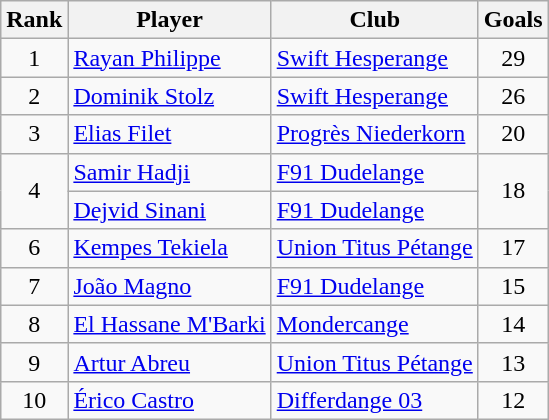<table class="wikitable" style="text-align:center;">
<tr>
<th>Rank</th>
<th>Player</th>
<th>Club</th>
<th>Goals</th>
</tr>
<tr>
<td>1</td>
<td align="left"> <a href='#'>Rayan Philippe</a></td>
<td align="left"><a href='#'>Swift Hesperange</a></td>
<td>29</td>
</tr>
<tr>
<td>2</td>
<td align="left"> <a href='#'>Dominik Stolz</a></td>
<td align="left"><a href='#'>Swift Hesperange</a></td>
<td>26</td>
</tr>
<tr>
<td>3</td>
<td align="left"> <a href='#'>Elias Filet</a></td>
<td align="left"><a href='#'>Progrès Niederkorn</a></td>
<td>20</td>
</tr>
<tr>
<td rowspan="2">4</td>
<td align="left"> <a href='#'>Samir Hadji</a></td>
<td align="left"><a href='#'>F91 Dudelange</a></td>
<td rowspan="2">18</td>
</tr>
<tr>
<td align="left"> <a href='#'>Dejvid Sinani</a></td>
<td align="left"><a href='#'>F91 Dudelange</a></td>
</tr>
<tr>
<td>6</td>
<td align="left"> <a href='#'>Kempes Tekiela</a></td>
<td align="left"><a href='#'>Union Titus Pétange</a></td>
<td>17</td>
</tr>
<tr>
<td>7</td>
<td align="left"> <a href='#'>João Magno</a></td>
<td align="left"><a href='#'>F91 Dudelange</a></td>
<td>15</td>
</tr>
<tr>
<td>8</td>
<td align="left"> <a href='#'>El Hassane M'Barki</a></td>
<td align="left"><a href='#'>Mondercange</a></td>
<td>14</td>
</tr>
<tr>
<td>9</td>
<td align="left"> <a href='#'>Artur Abreu</a></td>
<td align="left"><a href='#'>Union Titus Pétange</a></td>
<td>13</td>
</tr>
<tr>
<td>10</td>
<td align="left"> <a href='#'>Érico Castro</a></td>
<td align="left"><a href='#'>Differdange 03</a></td>
<td>12</td>
</tr>
</table>
